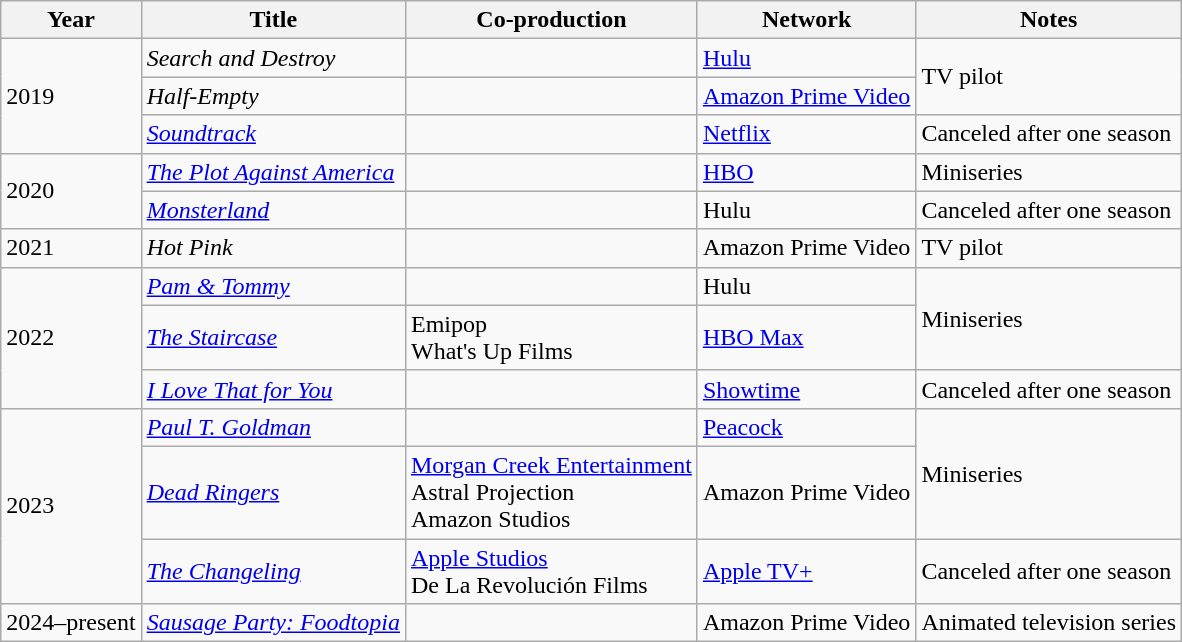<table class="wikitable sortable">
<tr>
<th>Year</th>
<th>Title</th>
<th>Co-production</th>
<th>Network</th>
<th>Notes</th>
</tr>
<tr>
<td rowspan="3">2019</td>
<td><em>Search and Destroy</em></td>
<td></td>
<td><a href='#'>Hulu</a></td>
<td rowspan="2">TV pilot</td>
</tr>
<tr>
<td><em>Half-Empty</em></td>
<td></td>
<td><a href='#'>Amazon Prime Video</a></td>
</tr>
<tr>
<td><em><a href='#'>Soundtrack</a></em></td>
<td></td>
<td><a href='#'>Netflix</a></td>
<td>Canceled after one season</td>
</tr>
<tr>
<td rowspan="2">2020</td>
<td><em><a href='#'>The Plot Against America</a></em></td>
<td></td>
<td><a href='#'>HBO</a></td>
<td>Miniseries</td>
</tr>
<tr>
<td><em><a href='#'>Monsterland</a></em></td>
<td></td>
<td>Hulu</td>
<td>Canceled after one season</td>
</tr>
<tr>
<td>2021</td>
<td><em>Hot Pink</em></td>
<td></td>
<td>Amazon Prime Video</td>
<td>TV pilot</td>
</tr>
<tr>
<td rowspan="3">2022</td>
<td><em><a href='#'>Pam & Tommy</a></em></td>
<td></td>
<td>Hulu</td>
<td rowspan="2">Miniseries</td>
</tr>
<tr>
<td><em><a href='#'>The Staircase</a></em></td>
<td>Emipop<br>What's Up Films</td>
<td><a href='#'>HBO Max</a></td>
</tr>
<tr>
<td><em><a href='#'>I Love That for You</a></em></td>
<td></td>
<td><a href='#'>Showtime</a></td>
<td>Canceled after one season</td>
</tr>
<tr>
<td rowspan="3">2023</td>
<td><em><a href='#'>Paul T. Goldman</a></em></td>
<td></td>
<td><a href='#'>Peacock</a></td>
<td rowspan="2">Miniseries</td>
</tr>
<tr>
<td><em><a href='#'>Dead Ringers</a></em></td>
<td><a href='#'>Morgan Creek Entertainment</a><br>Astral Projection<br>Amazon Studios</td>
<td>Amazon Prime Video</td>
</tr>
<tr>
<td><em><a href='#'>The Changeling</a></em></td>
<td><a href='#'>Apple Studios</a><br>De La Revolución Films</td>
<td><a href='#'>Apple TV+</a></td>
<td>Canceled after one season</td>
</tr>
<tr>
<td>2024–present</td>
<td><em><a href='#'>Sausage Party: Foodtopia</a></em></td>
<td></td>
<td>Amazon Prime Video</td>
<td>Animated television series</td>
</tr>
</table>
